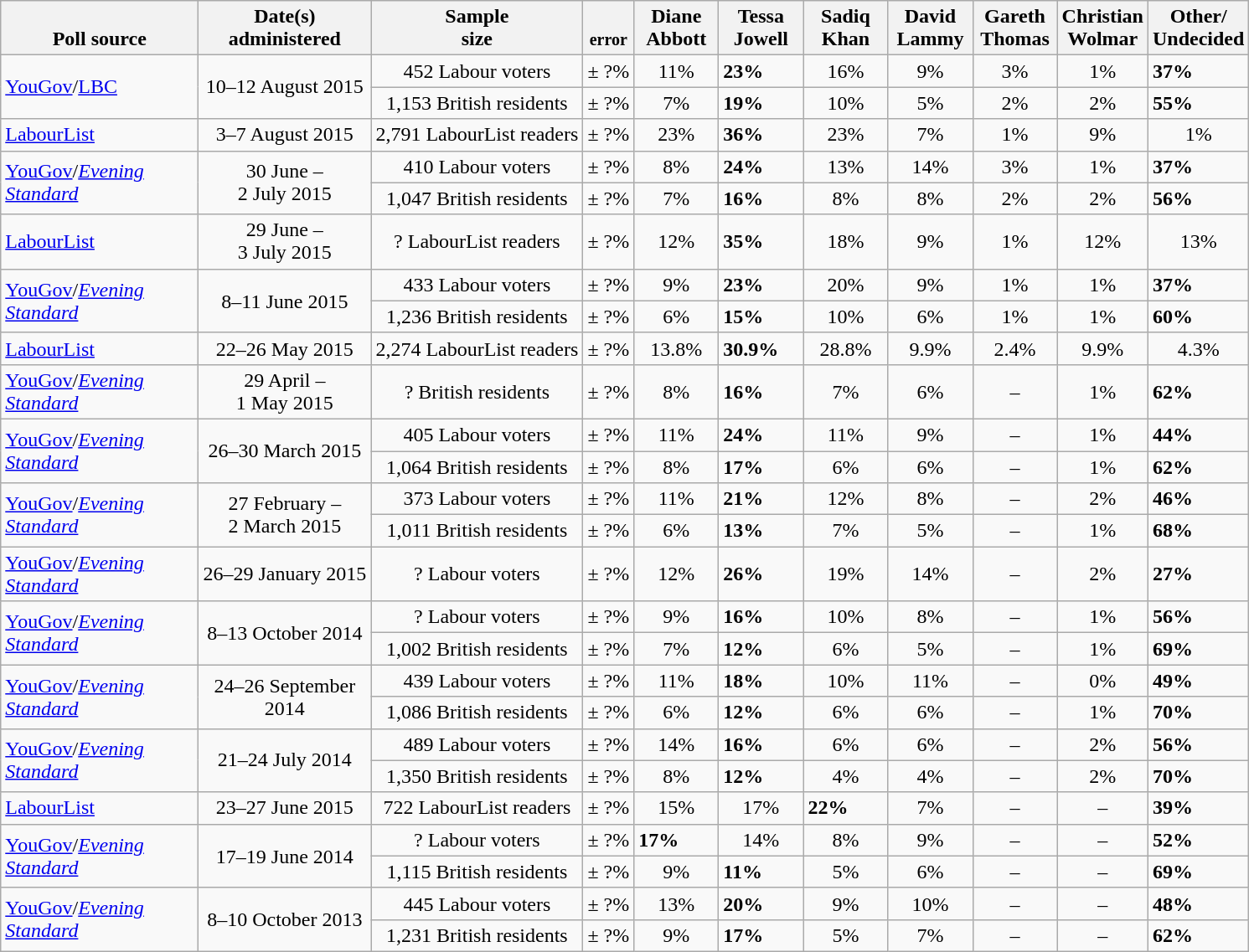<table class="wikitable">
<tr valign= bottom>
<th style="width:150px;">Poll source</th>
<th style="width:130px;">Date(s)<br>administered</th>
<th class=small>Sample<br>size</th>
<th><small><br>error</small></th>
<th style="width:60px;">Diane<br>Abbott</th>
<th style="width:60px;">Tessa<br>Jowell</th>
<th style="width:60px;">Sadiq<br>Khan</th>
<th style="width:60px;">David<br>Lammy</th>
<th style="width:60px;">Gareth<br>Thomas</th>
<th style="width:60px;">Christian<br>Wolmar</th>
<th style="width:40px;">Other/<br>Undecided</th>
</tr>
<tr>
<td rowspan=2><a href='#'>YouGov</a>/<a href='#'>LBC</a></td>
<td rowspan="2" style="text-align:center;">10–12 August 2015</td>
<td style="text-align:center;">452 Labour voters</td>
<td style="text-align:center;">± ?%</td>
<td align=center>11%</td>
<td><strong>23%</strong></td>
<td align=center>16%</td>
<td align=center>9%</td>
<td align=center>3%</td>
<td align=center>1%</td>
<td><strong>37%</strong></td>
</tr>
<tr>
<td style="text-align:center;">1,153 British residents</td>
<td style="text-align:center;">± ?%</td>
<td align=center>7%</td>
<td><strong>19%</strong></td>
<td align=center>10%</td>
<td align=center>5%</td>
<td align=center>2%</td>
<td align=center>2%</td>
<td><strong>55%</strong></td>
</tr>
<tr>
<td rowspan=1><a href='#'>LabourList</a></td>
<td rowspan="1" style="text-align:center;">3–7 August 2015</td>
<td style="text-align:center;">2,791 LabourList readers</td>
<td style="text-align:center;">± ?%</td>
<td align=center>23%</td>
<td><strong>36%</strong></td>
<td align=center>23%</td>
<td align=center>7%</td>
<td align=center>1%</td>
<td align=center>9%</td>
<td align=center>1%</td>
</tr>
<tr>
<td rowspan=2><a href='#'>YouGov</a>/<em><a href='#'>Evening Standard</a></em></td>
<td rowspan="2" style="text-align:center;">30 June –<br> 2 July 2015</td>
<td style="text-align:center;">410 Labour voters</td>
<td style="text-align:center;">± ?%</td>
<td align=center>8%</td>
<td><strong>24%</strong></td>
<td align=center>13%</td>
<td align=center>14%</td>
<td align=center>3%</td>
<td align=center>1%</td>
<td><strong>37%</strong></td>
</tr>
<tr>
<td style="text-align:center;">1,047 British residents</td>
<td style="text-align:center;">± ?%</td>
<td align=center>7%</td>
<td><strong>16%</strong></td>
<td align=center>8%</td>
<td align=center>8%</td>
<td align=center>2%</td>
<td align=center>2%</td>
<td><strong>56%</strong></td>
</tr>
<tr>
<td rowspan=1><a href='#'>LabourList</a></td>
<td rowspan="1" style="text-align:center;">29 June –<br> 3 July 2015</td>
<td style="text-align:center;">? LabourList readers</td>
<td style="text-align:center;">± ?%</td>
<td align=center>12%</td>
<td><strong>35%</strong></td>
<td align=center>18%</td>
<td align=center>9%</td>
<td align=center>1%</td>
<td align=center>12%</td>
<td align=center>13%</td>
</tr>
<tr>
<td rowspan=2><a href='#'>YouGov</a>/<em><a href='#'>Evening Standard</a></em></td>
<td rowspan="2" style="text-align:center;">8–11 June 2015</td>
<td style="text-align:center;">433 Labour voters</td>
<td style="text-align:center;">± ?%</td>
<td align=center>9%</td>
<td><strong>23%</strong></td>
<td align=center>20%</td>
<td align=center>9%</td>
<td align=center>1%</td>
<td align=center>1%</td>
<td><strong>37%</strong></td>
</tr>
<tr>
<td style="text-align:center;">1,236 British residents</td>
<td style="text-align:center;">± ?%</td>
<td align=center>6%</td>
<td><strong>15%</strong></td>
<td align=center>10%</td>
<td align=center>6%</td>
<td align=center>1%</td>
<td align=center>1%</td>
<td><strong>60%</strong></td>
</tr>
<tr>
<td rowspan=1><a href='#'>LabourList</a></td>
<td rowspan="1" style="text-align:center;">22–26 May 2015</td>
<td style="text-align:center;">2,274 LabourList readers</td>
<td style="text-align:center;">± ?%</td>
<td align=center>13.8%</td>
<td><strong>30.9%</strong></td>
<td align=center>28.8%</td>
<td align=center>9.9%</td>
<td align=center>2.4%</td>
<td align=center>9.9%</td>
<td align=center>4.3%</td>
</tr>
<tr>
<td rowspan=1><a href='#'>YouGov</a>/<em><a href='#'>Evening Standard</a></em></td>
<td rowspan="1" style="text-align:center;">29 April –<br> 1 May 2015</td>
<td style="text-align:center;">? British residents</td>
<td style="text-align:center;">± ?%</td>
<td align=center>8%</td>
<td><strong>16%</strong></td>
<td align=center>7%</td>
<td align=center>6%</td>
<td align=center>–</td>
<td align=center>1%</td>
<td><strong>62%</strong></td>
</tr>
<tr>
<td rowspan=2><a href='#'>YouGov</a>/<em><a href='#'>Evening Standard</a></em></td>
<td rowspan="2" style="text-align:center;">26–30 March 2015</td>
<td style="text-align:center;">405 Labour voters</td>
<td style="text-align:center;">± ?%</td>
<td align=center>11%</td>
<td><strong>24%</strong></td>
<td align=center>11%</td>
<td align=center>9%</td>
<td align=center>–</td>
<td align=center>1%</td>
<td><strong>44%</strong></td>
</tr>
<tr>
<td style="text-align:center;">1,064 British residents</td>
<td style="text-align:center;">± ?%</td>
<td align=center>8%</td>
<td><strong>17%</strong></td>
<td align=center>6%</td>
<td align=center>6%</td>
<td align=center>–</td>
<td align=center>1%</td>
<td><strong>62%</strong></td>
</tr>
<tr>
<td rowspan=2><a href='#'>YouGov</a>/<em><a href='#'>Evening Standard</a></em></td>
<td rowspan="2" style="text-align:center;">27 February –<br> 2 March 2015</td>
<td style="text-align:center;">373 Labour voters</td>
<td style="text-align:center;">± ?%</td>
<td align=center>11%</td>
<td><strong>21%</strong></td>
<td align=center>12%</td>
<td align=center>8%</td>
<td align=center>–</td>
<td align=center>2%</td>
<td><strong>46%</strong></td>
</tr>
<tr>
<td style="text-align:center;">1,011 British residents</td>
<td style="text-align:center;">± ?%</td>
<td align=center>6%</td>
<td><strong>13%</strong></td>
<td align=center>7%</td>
<td align=center>5%</td>
<td align=center>–</td>
<td align=center>1%</td>
<td><strong>68%</strong></td>
</tr>
<tr>
<td rowspan=1><a href='#'>YouGov</a>/<em><a href='#'>Evening Standard</a></em></td>
<td rowspan="1" style="text-align:center;">26–29 January 2015</td>
<td style="text-align:center;">? Labour voters</td>
<td style="text-align:center;">± ?%</td>
<td align=center>12%</td>
<td><strong>26%</strong></td>
<td align=center>19%</td>
<td align=center>14%</td>
<td align=center>–</td>
<td align=center>2%</td>
<td><strong>27%</strong></td>
</tr>
<tr>
<td rowspan=2><a href='#'>YouGov</a>/<em><a href='#'>Evening Standard</a></em></td>
<td rowspan="2" style="text-align:center;">8–13 October 2014</td>
<td style="text-align:center;">? Labour voters</td>
<td style="text-align:center;">± ?%</td>
<td align=center>9%</td>
<td><strong>16%</strong></td>
<td align=center>10%</td>
<td align=center>8%</td>
<td align=center>–</td>
<td align=center>1%</td>
<td><strong>56%</strong></td>
</tr>
<tr>
<td style="text-align:center;">1,002 British residents</td>
<td style="text-align:center;">± ?%</td>
<td align=center>7%</td>
<td><strong>12%</strong></td>
<td align=center>6%</td>
<td align=center>5%</td>
<td align=center>–</td>
<td align=center>1%</td>
<td><strong>69%</strong></td>
</tr>
<tr>
<td rowspan=2><a href='#'>YouGov</a>/<em><a href='#'>Evening Standard</a></em></td>
<td rowspan="2" style="text-align:center;">24–26 September 2014</td>
<td style="text-align:center;">439 Labour voters</td>
<td style="text-align:center;">± ?%</td>
<td align=center>11%</td>
<td><strong>18%</strong></td>
<td align=center>10%</td>
<td align=center>11%</td>
<td align=center>–</td>
<td align=center>0%</td>
<td><strong>49%</strong></td>
</tr>
<tr>
<td style="text-align:center;">1,086 British residents</td>
<td style="text-align:center;">± ?%</td>
<td align=center>6%</td>
<td><strong>12%</strong></td>
<td align=center>6%</td>
<td align=center>6%</td>
<td align=center>–</td>
<td align=center>1%</td>
<td><strong>70%</strong></td>
</tr>
<tr>
<td rowspan=2><a href='#'>YouGov</a>/<em><a href='#'>Evening Standard</a></em></td>
<td rowspan="2" style="text-align:center;">21–24 July 2014</td>
<td style="text-align:center;">489 Labour voters</td>
<td style="text-align:center;">± ?%</td>
<td align=center>14%</td>
<td><strong>16%</strong></td>
<td align=center>6%</td>
<td align=center>6%</td>
<td align=center>–</td>
<td align=center>2%</td>
<td><strong>56%</strong></td>
</tr>
<tr>
<td style="text-align:center;">1,350 British residents</td>
<td style="text-align:center;">± ?%</td>
<td align=center>8%</td>
<td><strong>12%</strong></td>
<td align=center>4%</td>
<td align=center>4%</td>
<td align=center>–</td>
<td align=center>2%</td>
<td><strong>70%</strong></td>
</tr>
<tr>
<td rowspan=1><a href='#'>LabourList</a></td>
<td rowspan="1" style="text-align:center;">23–27 June 2015</td>
<td style="text-align:center;">722 LabourList readers</td>
<td style="text-align:center;">± ?%</td>
<td align=center>15%</td>
<td align=center>17%</td>
<td><strong>22%</strong></td>
<td align=center>7%</td>
<td align=center>–</td>
<td align=center>–</td>
<td><strong>39%</strong></td>
</tr>
<tr>
<td rowspan=2><a href='#'>YouGov</a>/<em><a href='#'>Evening Standard</a></em></td>
<td rowspan="2" style="text-align:center;">17–19 June 2014</td>
<td style="text-align:center;">? Labour voters</td>
<td style="text-align:center;">± ?%</td>
<td><strong>17%</strong></td>
<td align=center>14%</td>
<td align=center>8%</td>
<td align=center>9%</td>
<td align=center>–</td>
<td align=center>–</td>
<td><strong>52%</strong></td>
</tr>
<tr>
<td style="text-align:center;">1,115 British residents</td>
<td style="text-align:center;">± ?%</td>
<td align=center>9%</td>
<td><strong>11%</strong></td>
<td align=center>5%</td>
<td align=center>6%</td>
<td align=center>–</td>
<td align=center>–</td>
<td><strong>69%</strong></td>
</tr>
<tr>
<td rowspan=2><a href='#'>YouGov</a>/<em><a href='#'>Evening Standard</a></em></td>
<td rowspan="2" style="text-align:center;">8–10 October 2013</td>
<td style="text-align:center;">445 Labour voters</td>
<td style="text-align:center;">± ?%</td>
<td align=center>13%</td>
<td><strong>20%</strong></td>
<td align=center>9%</td>
<td align=center>10%</td>
<td align=center>–</td>
<td align=center>–</td>
<td><strong>48%</strong></td>
</tr>
<tr>
<td style="text-align:center;">1,231 British residents</td>
<td style="text-align:center;">± ?%</td>
<td align=center>9%</td>
<td><strong>17%</strong></td>
<td align=center>5%</td>
<td align=center>7%</td>
<td align=center>–</td>
<td align=center>–</td>
<td><strong>62%</strong></td>
</tr>
</table>
